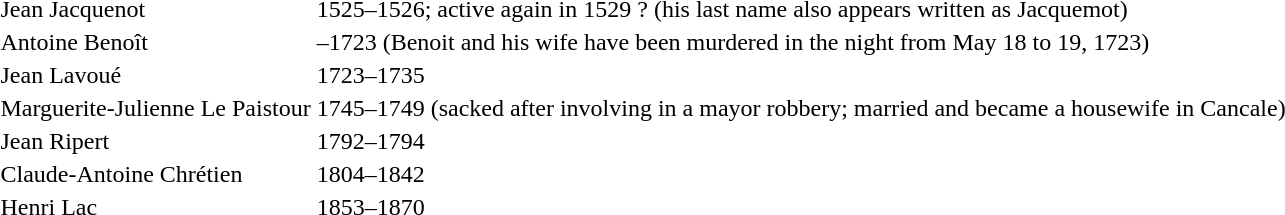<table>
<tr>
<td>Jean Jacquenot</td>
<td>1525–1526; active again in 1529 ? (his last name also appears written as Jacquemot)</td>
</tr>
<tr>
<td>Antoine Benoît</td>
<td>–1723 (Benoit and his wife have been murdered in the night from May 18 to 19, 1723)</td>
</tr>
<tr>
<td>Jean Lavoué</td>
<td>1723–1735</td>
</tr>
<tr>
<td>Marguerite-Julienne Le Paistour</td>
<td>1745–1749 (sacked after involving in a mayor robbery; married and became a housewife in Cancale)</td>
</tr>
<tr>
<td>Jean Ripert</td>
<td>1792–1794</td>
</tr>
<tr>
<td>Claude-Antoine Chrétien</td>
<td>1804–1842</td>
</tr>
<tr>
<td>Henri Lac</td>
<td>1853–1870</td>
</tr>
</table>
